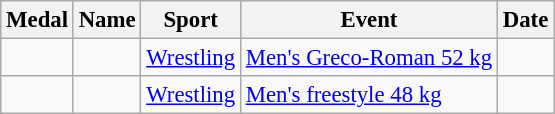<table class="wikitable"  style="font-size: 95%;">
<tr>
<th>Medal</th>
<th>Name</th>
<th>Sport</th>
<th>Event</th>
<th>Date</th>
</tr>
<tr>
<td></td>
<td></td>
<td><a href='#'>Wrestling</a></td>
<td><a href='#'>Men's Greco-Roman 52 kg</a></td>
<td></td>
</tr>
<tr>
<td></td>
<td></td>
<td><a href='#'>Wrestling</a></td>
<td><a href='#'>Men's freestyle 48 kg</a></td>
<td></td>
</tr>
</table>
